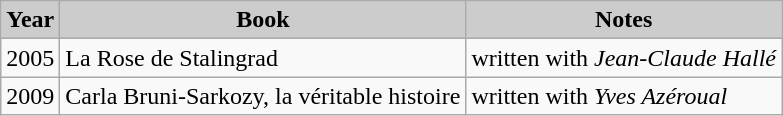<table class="wikitable">
<tr>
<th style="background: #CCCCCC;">Year</th>
<th style="background: #CCCCCC;">Book</th>
<th style="background: #CCCCCC;">Notes</th>
</tr>
<tr>
<td>2005</td>
<td>La Rose de Stalingrad</td>
<td>written with <em>Jean-Claude Hallé</em></td>
</tr>
<tr>
<td>2009</td>
<td>Carla Bruni-Sarkozy, la véritable histoire</td>
<td>written with <em>Yves Azéroual</em></td>
</tr>
</table>
